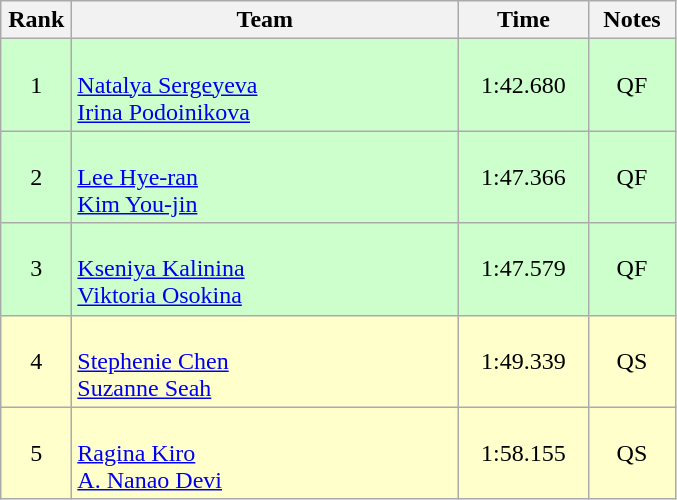<table class=wikitable style="text-align:center">
<tr>
<th width=40>Rank</th>
<th width=250>Team</th>
<th width=80>Time</th>
<th width=50>Notes</th>
</tr>
<tr bgcolor="ccffcc">
<td>1</td>
<td align=left><br><a href='#'>Natalya Sergeyeva</a><br><a href='#'>Irina Podoinikova</a></td>
<td>1:42.680</td>
<td>QF</td>
</tr>
<tr bgcolor="ccffcc">
<td>2</td>
<td align=left><br><a href='#'>Lee Hye-ran</a><br><a href='#'>Kim You-jin</a></td>
<td>1:47.366</td>
<td>QF</td>
</tr>
<tr bgcolor="ccffcc">
<td>3</td>
<td align=left><br><a href='#'>Kseniya Kalinina</a><br><a href='#'>Viktoria Osokina</a></td>
<td>1:47.579</td>
<td>QF</td>
</tr>
<tr bgcolor="#ffffcc">
<td>4</td>
<td align=left><br><a href='#'>Stephenie Chen</a><br><a href='#'>Suzanne Seah</a></td>
<td>1:49.339</td>
<td>QS</td>
</tr>
<tr bgcolor="#ffffcc">
<td>5</td>
<td align=left><br><a href='#'>Ragina Kiro</a><br><a href='#'>A. Nanao Devi</a></td>
<td>1:58.155</td>
<td>QS</td>
</tr>
</table>
